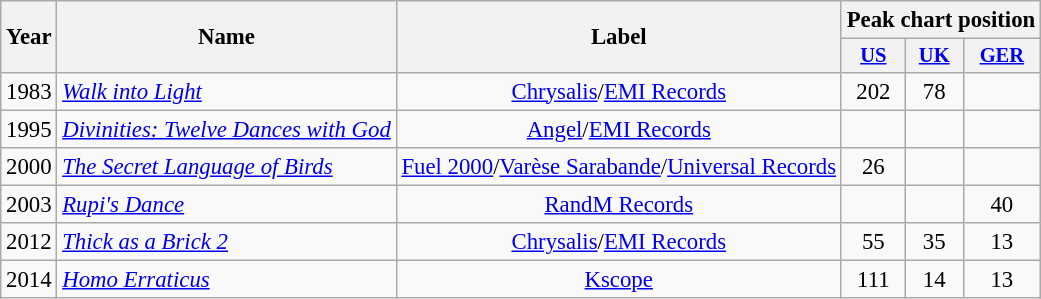<table class="wikitable" style="text-align:center; font-size:95%;">
<tr>
<th rowspan="2">Year</th>
<th rowspan="2">Name</th>
<th rowspan="2">Label</th>
<th colspan="3">Peak chart position</th>
</tr>
<tr style="font-size:90%;">
<th><a href='#'>US</a></th>
<th><a href='#'>UK</a></th>
<th><a href='#'>GER</a></th>
</tr>
<tr>
<td>1983</td>
<td style="text-align:left;"><em><a href='#'>Walk into Light</a></em></td>
<td><a href='#'>Chrysalis</a>/<a href='#'>EMI Records</a></td>
<td>202</td>
<td>78</td>
<td></td>
</tr>
<tr>
<td>1995</td>
<td style="text-align:left;"><em><a href='#'>Divinities: Twelve Dances with God</a></em></td>
<td><a href='#'>Angel</a>/<a href='#'>EMI Records</a></td>
<td></td>
<td></td>
<td></td>
</tr>
<tr>
<td>2000</td>
<td style="text-align:left;"><em><a href='#'>The Secret Language of Birds</a></em></td>
<td><a href='#'>Fuel 2000</a>/<a href='#'>Varèse Sarabande</a>/<a href='#'>Universal Records</a></td>
<td>26</td>
<td></td>
<td></td>
</tr>
<tr>
<td>2003</td>
<td style="text-align:left;"><em><a href='#'>Rupi's Dance</a></em></td>
<td><a href='#'>RandM Records</a></td>
<td></td>
<td></td>
<td>40</td>
</tr>
<tr>
<td>2012</td>
<td style="text-align:left;"><em><a href='#'>Thick as a Brick 2</a></em></td>
<td><a href='#'>Chrysalis</a>/<a href='#'>EMI Records</a></td>
<td>55</td>
<td>35</td>
<td>13</td>
</tr>
<tr>
<td>2014</td>
<td style="text-align:left;"><em><a href='#'>Homo Erraticus</a></em></td>
<td><a href='#'>Kscope</a></td>
<td>111</td>
<td>14</td>
<td>13</td>
</tr>
</table>
